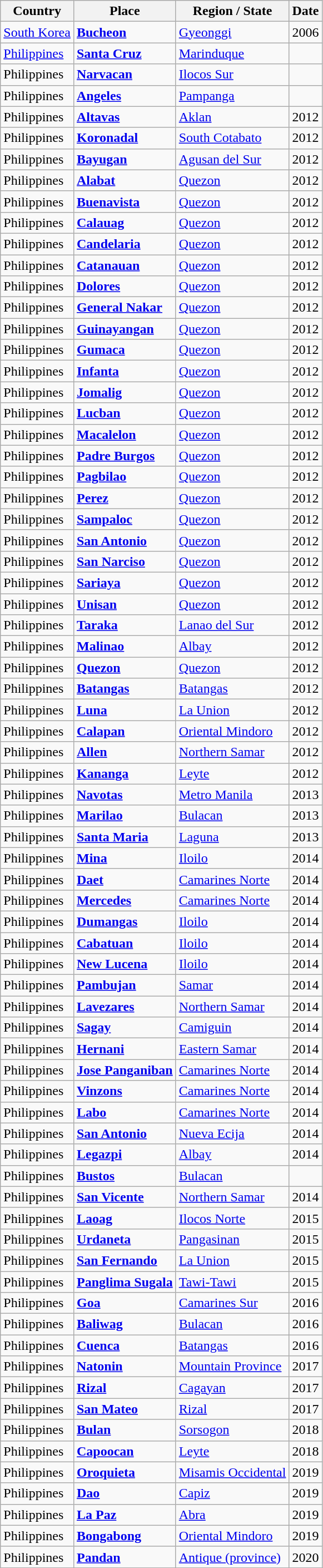<table class="wikitable">
<tr>
<th>Country</th>
<th>Place</th>
<th>Region / State</th>
<th>Date</th>
</tr>
<tr>
<td> <a href='#'>South Korea</a></td>
<td> <strong><a href='#'>Bucheon</a></strong></td>
<td> <a href='#'>Gyeonggi</a></td>
<td>2006</td>
</tr>
<tr>
<td> <a href='#'>Philippines</a></td>
<td> <strong><a href='#'>Santa Cruz</a></strong></td>
<td> <a href='#'>Marinduque</a></td>
<td></td>
</tr>
<tr>
<td> Philippines</td>
<td> <strong><a href='#'>Narvacan</a></strong></td>
<td> <a href='#'>Ilocos Sur</a></td>
<td></td>
</tr>
<tr>
<td> Philippines</td>
<td> <strong><a href='#'>Angeles</a></strong></td>
<td> <a href='#'>Pampanga</a></td>
<td></td>
</tr>
<tr>
<td> Philippines</td>
<td> <strong><a href='#'>Altavas</a></strong></td>
<td> <a href='#'>Aklan</a></td>
<td>2012</td>
</tr>
<tr>
<td> Philippines</td>
<td> <strong><a href='#'>Koronadal</a></strong></td>
<td> <a href='#'>South Cotabato</a></td>
<td>2012</td>
</tr>
<tr>
<td> Philippines</td>
<td> <strong><a href='#'>Bayugan</a></strong></td>
<td> <a href='#'>Agusan del Sur</a></td>
<td>2012</td>
</tr>
<tr>
<td> Philippines</td>
<td> <strong><a href='#'>Alabat</a></strong></td>
<td> <a href='#'>Quezon</a></td>
<td>2012</td>
</tr>
<tr>
<td> Philippines</td>
<td> <strong><a href='#'>Buenavista</a></strong></td>
<td> <a href='#'>Quezon</a></td>
<td>2012</td>
</tr>
<tr>
<td> Philippines</td>
<td> <strong><a href='#'>Calauag</a></strong></td>
<td> <a href='#'>Quezon</a></td>
<td>2012</td>
</tr>
<tr>
<td> Philippines</td>
<td> <strong><a href='#'>Candelaria</a></strong></td>
<td> <a href='#'>Quezon</a></td>
<td>2012</td>
</tr>
<tr>
<td> Philippines</td>
<td> <strong><a href='#'>Catanauan</a></strong></td>
<td> <a href='#'>Quezon</a></td>
<td>2012</td>
</tr>
<tr>
<td> Philippines</td>
<td> <strong><a href='#'>Dolores</a></strong></td>
<td> <a href='#'>Quezon</a></td>
<td>2012</td>
</tr>
<tr>
<td> Philippines</td>
<td> <strong><a href='#'>General Nakar</a></strong></td>
<td> <a href='#'>Quezon</a></td>
<td>2012</td>
</tr>
<tr>
<td> Philippines</td>
<td> <strong><a href='#'>Guinayangan</a></strong></td>
<td> <a href='#'>Quezon</a></td>
<td>2012</td>
</tr>
<tr>
<td> Philippines</td>
<td> <strong><a href='#'>Gumaca</a></strong></td>
<td> <a href='#'>Quezon</a></td>
<td>2012</td>
</tr>
<tr>
<td> Philippines</td>
<td> <strong><a href='#'>Infanta</a></strong></td>
<td> <a href='#'>Quezon</a></td>
<td>2012</td>
</tr>
<tr>
<td> Philippines</td>
<td> <strong><a href='#'>Jomalig</a></strong></td>
<td> <a href='#'>Quezon</a></td>
<td>2012</td>
</tr>
<tr>
<td> Philippines</td>
<td> <strong><a href='#'>Lucban</a></strong></td>
<td> <a href='#'>Quezon</a></td>
<td>2012</td>
</tr>
<tr>
<td> Philippines</td>
<td> <strong><a href='#'>Macalelon</a></strong></td>
<td> <a href='#'>Quezon</a></td>
<td>2012</td>
</tr>
<tr>
<td> Philippines</td>
<td> <strong><a href='#'>Padre Burgos</a></strong></td>
<td> <a href='#'>Quezon</a></td>
<td>2012</td>
</tr>
<tr>
<td> Philippines</td>
<td> <strong><a href='#'>Pagbilao</a></strong></td>
<td> <a href='#'>Quezon</a></td>
<td>2012</td>
</tr>
<tr>
<td> Philippines</td>
<td> <strong><a href='#'>Perez</a></strong></td>
<td> <a href='#'>Quezon</a></td>
<td>2012</td>
</tr>
<tr>
<td> Philippines</td>
<td> <strong><a href='#'>Sampaloc</a></strong></td>
<td> <a href='#'>Quezon</a></td>
<td>2012</td>
</tr>
<tr>
<td> Philippines</td>
<td> <strong><a href='#'>San Antonio</a></strong></td>
<td> <a href='#'>Quezon</a></td>
<td>2012</td>
</tr>
<tr>
<td> Philippines</td>
<td> <strong><a href='#'>San Narciso</a></strong></td>
<td> <a href='#'>Quezon</a></td>
<td>2012</td>
</tr>
<tr>
<td> Philippines</td>
<td> <strong><a href='#'>Sariaya</a></strong></td>
<td> <a href='#'>Quezon</a></td>
<td>2012</td>
</tr>
<tr>
<td> Philippines</td>
<td> <strong><a href='#'>Unisan</a></strong></td>
<td> <a href='#'>Quezon</a></td>
<td>2012</td>
</tr>
<tr>
<td> Philippines</td>
<td> <strong><a href='#'>Taraka</a></strong></td>
<td> <a href='#'>Lanao del Sur</a></td>
<td>2012</td>
</tr>
<tr>
<td> Philippines</td>
<td> <strong><a href='#'>Malinao</a></strong></td>
<td> <a href='#'>Albay</a></td>
<td>2012</td>
</tr>
<tr>
<td> Philippines</td>
<td> <strong><a href='#'>Quezon</a></strong></td>
<td> <a href='#'>Quezon</a></td>
<td>2012</td>
</tr>
<tr>
<td> Philippines</td>
<td> <strong><a href='#'>Batangas</a></strong></td>
<td> <a href='#'>Batangas</a></td>
<td>2012</td>
</tr>
<tr>
<td> Philippines</td>
<td> <strong><a href='#'>Luna</a></strong></td>
<td> <a href='#'>La Union</a></td>
<td>2012</td>
</tr>
<tr>
<td> Philippines</td>
<td> <strong><a href='#'>Calapan</a></strong></td>
<td> <a href='#'>Oriental Mindoro</a></td>
<td>2012</td>
</tr>
<tr>
<td> Philippines</td>
<td> <strong><a href='#'>Allen</a></strong></td>
<td> <a href='#'>Northern Samar</a></td>
<td>2012</td>
</tr>
<tr>
<td> Philippines</td>
<td> <strong><a href='#'>Kananga</a></strong></td>
<td> <a href='#'>Leyte</a></td>
<td>2012</td>
</tr>
<tr>
<td> Philippines</td>
<td> <strong><a href='#'>Navotas</a></strong></td>
<td> <a href='#'>Metro Manila</a></td>
<td>2013</td>
</tr>
<tr>
<td> Philippines</td>
<td> <strong><a href='#'>Marilao</a></strong></td>
<td> <a href='#'>Bulacan</a></td>
<td>2013</td>
</tr>
<tr>
<td> Philippines</td>
<td> <strong><a href='#'>Santa Maria</a></strong></td>
<td> <a href='#'>Laguna</a></td>
<td>2013</td>
</tr>
<tr>
<td> Philippines</td>
<td> <strong><a href='#'>Mina</a></strong></td>
<td> <a href='#'>Iloilo</a></td>
<td>2014</td>
</tr>
<tr>
<td> Philippines</td>
<td> <strong><a href='#'>Daet</a></strong></td>
<td> <a href='#'>Camarines Norte</a></td>
<td>2014</td>
</tr>
<tr>
<td> Philippines</td>
<td> <strong><a href='#'>Mercedes</a></strong></td>
<td> <a href='#'>Camarines Norte</a></td>
<td>2014</td>
</tr>
<tr>
<td> Philippines</td>
<td> <strong><a href='#'>Dumangas</a></strong></td>
<td> <a href='#'>Iloilo</a></td>
<td>2014</td>
</tr>
<tr>
<td> Philippines</td>
<td> <strong><a href='#'>Cabatuan</a></strong></td>
<td> <a href='#'>Iloilo</a></td>
<td>2014</td>
</tr>
<tr>
<td> Philippines</td>
<td> <strong><a href='#'>New Lucena</a></strong></td>
<td> <a href='#'>Iloilo</a></td>
<td>2014</td>
</tr>
<tr>
<td> Philippines</td>
<td> <strong><a href='#'>Pambujan</a></strong></td>
<td> <a href='#'>Samar</a></td>
<td>2014</td>
</tr>
<tr>
<td> Philippines</td>
<td> <strong><a href='#'>Lavezares</a></strong></td>
<td> <a href='#'>Northern Samar</a></td>
<td>2014</td>
</tr>
<tr>
<td> Philippines</td>
<td> <strong><a href='#'>Sagay</a></strong></td>
<td> <a href='#'>Camiguin</a></td>
<td>2014</td>
</tr>
<tr>
<td> Philippines</td>
<td> <strong><a href='#'>Hernani</a></strong></td>
<td> <a href='#'>Eastern Samar</a></td>
<td>2014</td>
</tr>
<tr>
<td> Philippines</td>
<td> <strong><a href='#'>Jose Panganiban</a></strong></td>
<td> <a href='#'>Camarines Norte</a></td>
<td>2014</td>
</tr>
<tr>
<td> Philippines</td>
<td> <strong><a href='#'>Vinzons</a></strong></td>
<td> <a href='#'>Camarines Norte</a></td>
<td>2014</td>
</tr>
<tr>
<td> Philippines</td>
<td> <strong><a href='#'>Labo</a></strong></td>
<td> <a href='#'>Camarines Norte</a></td>
<td>2014</td>
</tr>
<tr>
<td> Philippines</td>
<td> <strong><a href='#'>San Antonio</a></strong></td>
<td> <a href='#'>Nueva Ecija</a></td>
<td>2014</td>
</tr>
<tr>
<td> Philippines</td>
<td> <strong><a href='#'>Legazpi</a></strong></td>
<td> <a href='#'>Albay</a></td>
<td>2014</td>
</tr>
<tr>
<td> Philippines</td>
<td> <strong><a href='#'>Bustos</a></strong></td>
<td> <a href='#'>Bulacan</a></td>
<td></td>
</tr>
<tr>
<td> Philippines</td>
<td> <strong><a href='#'>San Vicente</a></strong></td>
<td> <a href='#'>Northern Samar</a></td>
<td>2014</td>
</tr>
<tr>
<td> Philippines</td>
<td> <strong><a href='#'>Laoag</a></strong></td>
<td> <a href='#'>Ilocos Norte</a></td>
<td>2015</td>
</tr>
<tr>
<td> Philippines</td>
<td> <strong><a href='#'>Urdaneta</a></strong></td>
<td> <a href='#'>Pangasinan</a></td>
<td>2015</td>
</tr>
<tr>
<td> Philippines</td>
<td> <strong><a href='#'>San Fernando</a></strong></td>
<td> <a href='#'>La Union</a></td>
<td>2015</td>
</tr>
<tr>
<td> Philippines</td>
<td> <strong><a href='#'>Panglima Sugala</a></strong></td>
<td> <a href='#'>Tawi-Tawi</a></td>
<td>2015</td>
</tr>
<tr>
<td> Philippines</td>
<td> <strong><a href='#'>Goa</a></strong></td>
<td> <a href='#'>Camarines Sur</a></td>
<td>2016</td>
</tr>
<tr>
<td> Philippines</td>
<td> <strong><a href='#'>Baliwag</a></strong></td>
<td> <a href='#'>Bulacan</a></td>
<td>2016</td>
</tr>
<tr>
<td> Philippines</td>
<td> <strong><a href='#'>Cuenca</a></strong></td>
<td> <a href='#'>Batangas</a></td>
<td>2016</td>
</tr>
<tr>
<td> Philippines</td>
<td> <strong><a href='#'>Natonin</a></strong></td>
<td> <a href='#'>Mountain Province</a></td>
<td>2017</td>
</tr>
<tr>
<td> Philippines</td>
<td> <strong><a href='#'>Rizal</a></strong></td>
<td> <a href='#'>Cagayan</a></td>
<td>2017</td>
</tr>
<tr>
<td> Philippines</td>
<td> <strong><a href='#'>San Mateo</a></strong></td>
<td> <a href='#'>Rizal</a></td>
<td>2017</td>
</tr>
<tr>
<td> Philippines</td>
<td> <strong><a href='#'>Bulan</a></strong></td>
<td> <a href='#'>Sorsogon</a></td>
<td>2018</td>
</tr>
<tr>
<td> Philippines</td>
<td> <strong><a href='#'>Capoocan</a></strong></td>
<td> <a href='#'>Leyte</a></td>
<td>2018</td>
</tr>
<tr>
<td> Philippines</td>
<td> <strong><a href='#'>Oroquieta</a></strong></td>
<td> <a href='#'>Misamis Occidental</a></td>
<td>2019</td>
</tr>
<tr>
<td> Philippines</td>
<td> <strong><a href='#'>Dao</a></strong></td>
<td> <a href='#'>Capiz</a></td>
<td>2019</td>
</tr>
<tr>
<td> Philippines</td>
<td> <strong><a href='#'>La Paz</a></strong></td>
<td> <a href='#'>Abra</a></td>
<td>2019</td>
</tr>
<tr>
<td> Philippines</td>
<td> <strong><a href='#'>Bongabong</a></strong></td>
<td> <a href='#'>Oriental Mindoro</a></td>
<td>2019</td>
</tr>
<tr>
<td> Philippines</td>
<td> <strong><a href='#'>Pandan</a></strong></td>
<td> <a href='#'>Antique (province)</a></td>
<td>2020</td>
</tr>
<tr>
</tr>
</table>
